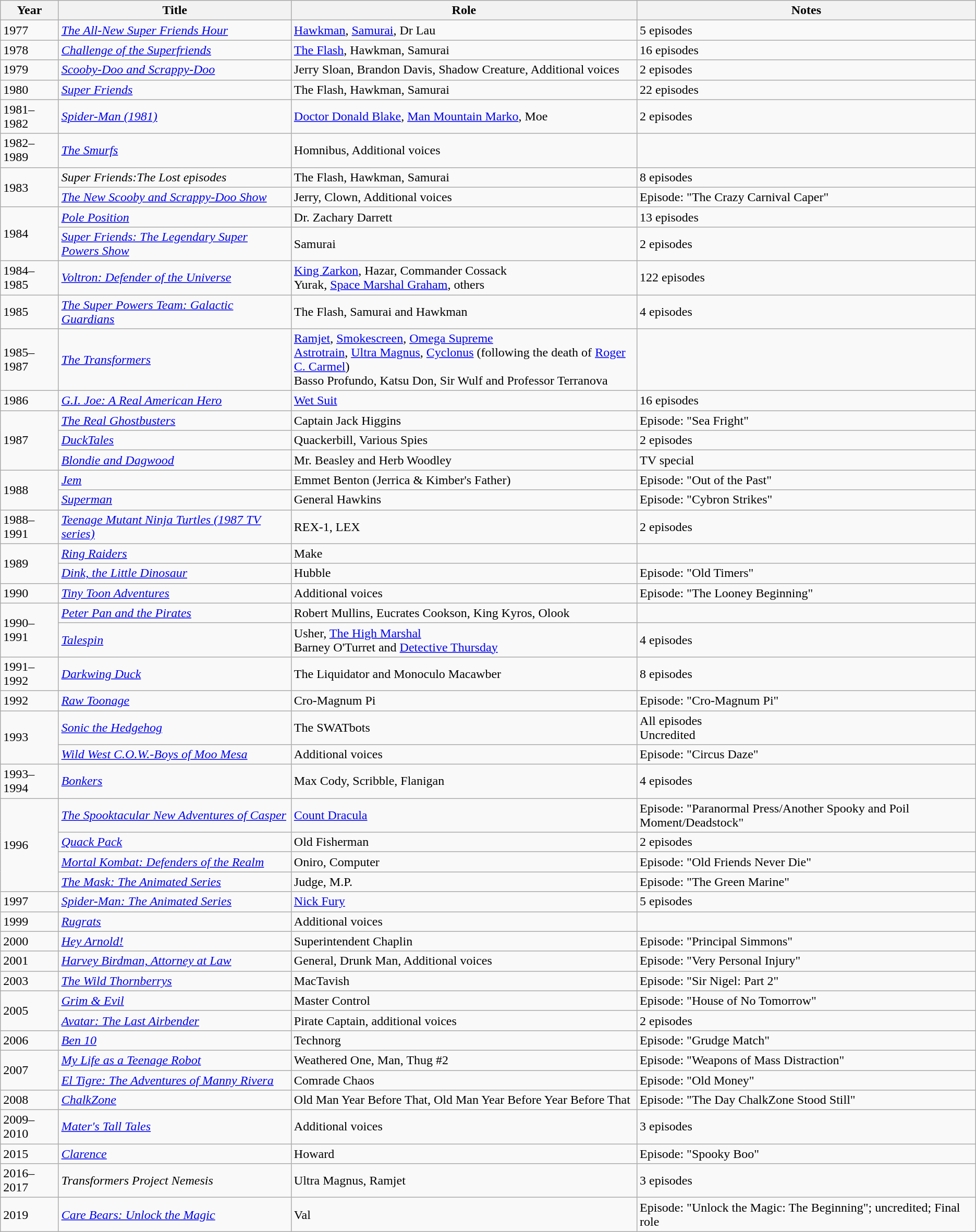<table class="wikitable sortable plainrowheaders">
<tr>
<th>Year</th>
<th>Title</th>
<th>Role</th>
<th>Notes</th>
</tr>
<tr>
<td>1977</td>
<td><em><a href='#'>The All-New Super Friends Hour</a></em></td>
<td><a href='#'>Hawkman</a>, <a href='#'>Samurai</a>, Dr Lau</td>
<td>5 episodes</td>
</tr>
<tr>
<td>1978</td>
<td><em><a href='#'>Challenge of the Superfriends</a></em></td>
<td><a href='#'>The Flash</a>, Hawkman, Samurai</td>
<td>16 episodes</td>
</tr>
<tr>
<td>1979</td>
<td><em><a href='#'>Scooby-Doo and Scrappy-Doo</a></em></td>
<td>Jerry Sloan, Brandon Davis, Shadow Creature, Additional voices</td>
<td>2 episodes</td>
</tr>
<tr>
<td>1980</td>
<td><em><a href='#'>Super Friends</a></em></td>
<td>The Flash, Hawkman, Samurai</td>
<td>22 episodes</td>
</tr>
<tr>
<td>1981–1982</td>
<td><em><a href='#'>Spider-Man (1981)</a></em></td>
<td><a href='#'>Doctor Donald Blake</a>, <a href='#'>Man Mountain Marko</a>, Moe</td>
<td>2 episodes</td>
</tr>
<tr>
<td>1982–1989</td>
<td><em><a href='#'>The Smurfs</a></em></td>
<td>Homnibus, Additional voices</td>
<td></td>
</tr>
<tr>
<td rowspan="2">1983</td>
<td><em>Super Friends:The Lost episodes</em></td>
<td>The Flash, Hawkman, Samurai</td>
<td>8 episodes</td>
</tr>
<tr>
<td><em><a href='#'>The New Scooby and Scrappy-Doo Show</a></em></td>
<td>Jerry, Clown, Additional voices</td>
<td>Episode: "The Crazy Carnival Caper"</td>
</tr>
<tr>
<td rowspan="2">1984</td>
<td><em><a href='#'>Pole Position</a></em></td>
<td>Dr. Zachary Darrett</td>
<td>13 episodes</td>
</tr>
<tr>
<td><em><a href='#'>Super Friends: The Legendary Super Powers Show</a></em></td>
<td>Samurai</td>
<td>2 episodes</td>
</tr>
<tr>
<td>1984–1985</td>
<td><em><a href='#'>Voltron: Defender of the Universe</a></em></td>
<td><a href='#'>King Zarkon</a>, Hazar, Commander Cossack<br> Yurak, <a href='#'>Space Marshal Graham</a>, others</td>
<td>122 episodes</td>
</tr>
<tr>
<td>1985</td>
<td><em><a href='#'>The Super Powers Team: Galactic Guardians</a></em></td>
<td>The Flash, Samurai and Hawkman</td>
<td>4 episodes</td>
</tr>
<tr>
<td>1985–1987</td>
<td><em><a href='#'>The Transformers</a></em></td>
<td><a href='#'>Ramjet</a>, <a href='#'>Smokescreen</a>, <a href='#'>Omega Supreme</a><br> <a href='#'>Astrotrain</a>, <a href='#'>Ultra Magnus</a>, <a href='#'>Cyclonus</a> (following the death of <a href='#'>Roger C. Carmel</a>)<br> Basso Profundo, Katsu Don, Sir Wulf and Professor Terranova</td>
<td></td>
</tr>
<tr>
<td>1986</td>
<td><em><a href='#'>G.I. Joe: A Real American Hero</a></em></td>
<td><a href='#'>Wet Suit</a></td>
<td>16 episodes</td>
</tr>
<tr>
<td rowspan="3">1987</td>
<td><em><a href='#'>The Real Ghostbusters</a></em></td>
<td>Captain Jack Higgins</td>
<td>Episode: "Sea Fright"</td>
</tr>
<tr>
<td><em><a href='#'>DuckTales</a></em></td>
<td>Quackerbill, Various Spies</td>
<td>2 episodes</td>
</tr>
<tr>
<td><em><a href='#'>Blondie and Dagwood</a></em></td>
<td>Mr. Beasley and Herb Woodley</td>
<td>TV special</td>
</tr>
<tr>
<td rowspan="2">1988</td>
<td><em><a href='#'>Jem</a></em></td>
<td>Emmet Benton (Jerrica & Kimber's Father)</td>
<td>Episode: "Out of the Past"</td>
</tr>
<tr>
<td><em><a href='#'>Superman</a></em></td>
<td>General Hawkins</td>
<td>Episode: "Cybron Strikes"</td>
</tr>
<tr>
<td>1988–1991</td>
<td><em><a href='#'>Teenage Mutant Ninja Turtles (1987 TV series)</a></em></td>
<td>REX-1, LEX</td>
<td>2 episodes</td>
</tr>
<tr>
<td rowspan="2">1989</td>
<td><em><a href='#'>Ring Raiders</a></em></td>
<td>Make</td>
<td></td>
</tr>
<tr>
<td><em><a href='#'>Dink, the Little Dinosaur</a></em></td>
<td>Hubble</td>
<td>Episode: "Old Timers"</td>
</tr>
<tr>
<td>1990</td>
<td><em><a href='#'>Tiny Toon Adventures</a></em></td>
<td>Additional voices</td>
<td>Episode: "The Looney Beginning"</td>
</tr>
<tr>
<td rowspan="2">1990–1991</td>
<td><em><a href='#'>Peter Pan and the Pirates</a></em></td>
<td>Robert Mullins, Eucrates Cookson, King Kyros, Olook</td>
<td></td>
</tr>
<tr>
<td><em><a href='#'>Talespin</a></em></td>
<td>Usher, <a href='#'>The High Marshal</a><br> Barney O'Turret and <a href='#'>Detective Thursday</a></td>
<td>4 episodes</td>
</tr>
<tr>
<td>1991–1992</td>
<td><em><a href='#'>Darkwing Duck</a></em></td>
<td>The Liquidator and Monoculo Macawber</td>
<td>8 episodes</td>
</tr>
<tr>
<td>1992</td>
<td><em><a href='#'>Raw Toonage</a></em></td>
<td>Cro-Magnum Pi</td>
<td>Episode: "Cro-Magnum Pi"</td>
</tr>
<tr>
<td rowspan="2">1993</td>
<td><em><a href='#'>Sonic the Hedgehog</a></em></td>
<td>The SWATbots</td>
<td>All episodes <br> Uncredited</td>
</tr>
<tr>
<td><em><a href='#'>Wild West C.O.W.-Boys of Moo Mesa</a></em></td>
<td>Additional voices</td>
<td>Episode: "Circus Daze"</td>
</tr>
<tr>
<td>1993–1994</td>
<td><em><a href='#'>Bonkers</a></em></td>
<td>Max Cody, Scribble, Flanigan</td>
<td>4 episodes</td>
</tr>
<tr>
<td rowspan="4">1996</td>
<td><em><a href='#'>The Spooktacular New Adventures of Casper</a></em></td>
<td><a href='#'>Count Dracula</a></td>
<td>Episode: "Paranormal Press/Another Spooky and Poil Moment/Deadstock"</td>
</tr>
<tr>
<td><em><a href='#'>Quack Pack</a></em></td>
<td>Old Fisherman</td>
<td>2 episodes</td>
</tr>
<tr>
<td><em><a href='#'>Mortal Kombat: Defenders of the Realm</a></em></td>
<td>Oniro, Computer</td>
<td>Episode: "Old Friends Never Die"</td>
</tr>
<tr>
<td><em><a href='#'>The Mask: The Animated Series</a></em></td>
<td>Judge, M.P.</td>
<td>Episode: "The Green Marine"</td>
</tr>
<tr>
<td>1997</td>
<td><em><a href='#'>Spider-Man: The Animated Series</a></em></td>
<td><a href='#'>Nick Fury</a></td>
<td>5 episodes</td>
</tr>
<tr>
<td>1999</td>
<td><em><a href='#'>Rugrats</a></em></td>
<td>Additional voices</td>
<td></td>
</tr>
<tr>
<td>2000</td>
<td><em><a href='#'>Hey Arnold!</a></em></td>
<td>Superintendent Chaplin</td>
<td>Episode: "Principal Simmons"</td>
</tr>
<tr>
<td>2001</td>
<td><em><a href='#'>Harvey Birdman, Attorney at Law</a></em></td>
<td>General, Drunk Man, Additional voices</td>
<td>Episode: "Very Personal Injury"</td>
</tr>
<tr>
<td>2003</td>
<td><em><a href='#'>The Wild Thornberrys</a></em></td>
<td>MacTavish</td>
<td>Episode: "Sir Nigel: Part 2"</td>
</tr>
<tr>
<td rowspan="2">2005</td>
<td><em><a href='#'>Grim & Evil</a></em></td>
<td>Master Control</td>
<td>Episode: "House of No Tomorrow"</td>
</tr>
<tr>
<td><em><a href='#'>Avatar: The Last Airbender</a></em></td>
<td>Pirate Captain, additional voices</td>
<td>2 episodes</td>
</tr>
<tr>
<td>2006</td>
<td><em><a href='#'>Ben 10</a></em></td>
<td>Technorg</td>
<td>Episode: "Grudge Match"</td>
</tr>
<tr>
<td rowspan="2">2007</td>
<td><em><a href='#'>My Life as a Teenage Robot</a></em></td>
<td>Weathered One, Man, Thug #2</td>
<td>Episode: "Weapons of Mass Distraction"</td>
</tr>
<tr>
<td><em><a href='#'>El Tigre: The Adventures of Manny Rivera</a></em></td>
<td>Comrade Chaos</td>
<td>Episode: "Old Money"</td>
</tr>
<tr>
<td>2008</td>
<td><em><a href='#'>ChalkZone</a></em></td>
<td>Old Man Year Before That, Old Man Year Before Year Before That</td>
<td>Episode: "The Day ChalkZone Stood Still"</td>
</tr>
<tr>
<td>2009–2010</td>
<td><em><a href='#'>Mater's Tall Tales</a></em></td>
<td>Additional voices</td>
<td>3 episodes</td>
</tr>
<tr>
<td>2015</td>
<td><em><a href='#'>Clarence</a></em></td>
<td>Howard</td>
<td>Episode: "Spooky Boo"</td>
</tr>
<tr>
<td>2016–2017</td>
<td><em>Transformers Project Nemesis</em></td>
<td>Ultra Magnus, Ramjet</td>
<td>3 episodes</td>
</tr>
<tr>
<td>2019</td>
<td><em><a href='#'>Care Bears: Unlock the Magic</a></em></td>
<td>Val</td>
<td>Episode: "Unlock the Magic: The Beginning"; uncredited; Final role</td>
</tr>
</table>
